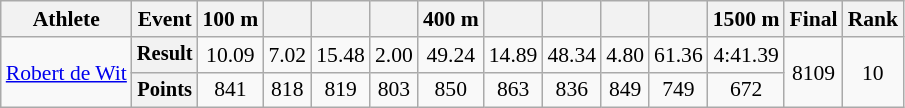<table class="wikitable" style="font-size:90%">
<tr>
<th>Athlete</th>
<th>Event</th>
<th>100 m</th>
<th></th>
<th></th>
<th></th>
<th>400 m</th>
<th></th>
<th></th>
<th></th>
<th></th>
<th>1500 m</th>
<th>Final</th>
<th>Rank</th>
</tr>
<tr align=center>
<td rowspan=2 align=left><a href='#'>Robert de Wit</a></td>
<th style="font-size:95%">Result</th>
<td>10.09</td>
<td>7.02</td>
<td>15.48</td>
<td>2.00</td>
<td>49.24</td>
<td>14.89</td>
<td>48.34</td>
<td>4.80</td>
<td>61.36</td>
<td>4:41.39</td>
<td rowspan=2>8109</td>
<td rowspan=2>10</td>
</tr>
<tr align=center>
<th style="font-size:95%">Points</th>
<td>841</td>
<td>818</td>
<td>819</td>
<td>803</td>
<td>850</td>
<td>863</td>
<td>836</td>
<td>849</td>
<td>749</td>
<td>672</td>
</tr>
</table>
